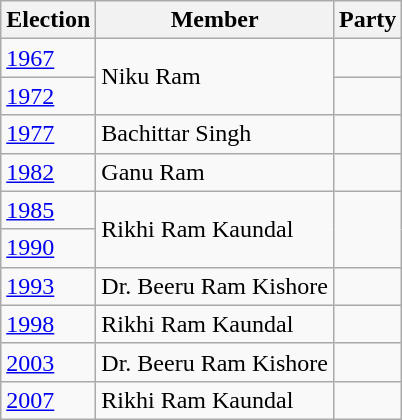<table class="wikitable sortable">
<tr>
<th>Election</th>
<th>Member</th>
<th colspan=2>Party</th>
</tr>
<tr>
<td><a href='#'>1967</a></td>
<td rowspan=2>Niku Ram</td>
<td></td>
</tr>
<tr>
<td><a href='#'>1972</a></td>
</tr>
<tr>
<td><a href='#'>1977</a></td>
<td>Bachittar Singh</td>
<td></td>
</tr>
<tr>
<td><a href='#'>1982</a></td>
<td>Ganu Ram</td>
<td></td>
</tr>
<tr>
<td><a href='#'>1985</a></td>
<td rowspan=2>Rikhi Ram Kaundal</td>
</tr>
<tr>
<td><a href='#'>1990</a></td>
</tr>
<tr>
<td><a href='#'>1993</a></td>
<td>Dr. Beeru Ram Kishore</td>
<td></td>
</tr>
<tr>
<td><a href='#'>1998</a></td>
<td>Rikhi Ram Kaundal</td>
<td></td>
</tr>
<tr>
<td><a href='#'>2003</a></td>
<td>Dr. Beeru Ram Kishore</td>
<td></td>
</tr>
<tr>
<td><a href='#'>2007</a></td>
<td>Rikhi Ram Kaundal</td>
<td></td>
</tr>
</table>
